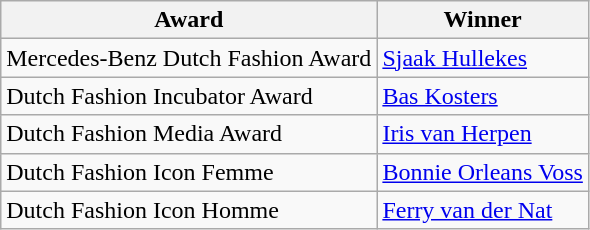<table class="wikitable">
<tr>
<th>Award</th>
<th>Winner</th>
</tr>
<tr>
<td>Mercedes-Benz Dutch Fashion Award</td>
<td><a href='#'>Sjaak Hullekes</a></td>
</tr>
<tr>
<td>Dutch Fashion Incubator Award</td>
<td><a href='#'>Bas Kosters</a></td>
</tr>
<tr>
<td>Dutch Fashion Media Award</td>
<td><a href='#'>Iris van Herpen</a></td>
</tr>
<tr>
<td>Dutch Fashion Icon Femme</td>
<td><a href='#'>Bonnie Orleans Voss</a></td>
</tr>
<tr>
<td>Dutch Fashion Icon Homme</td>
<td><a href='#'>Ferry van der Nat</a></td>
</tr>
</table>
